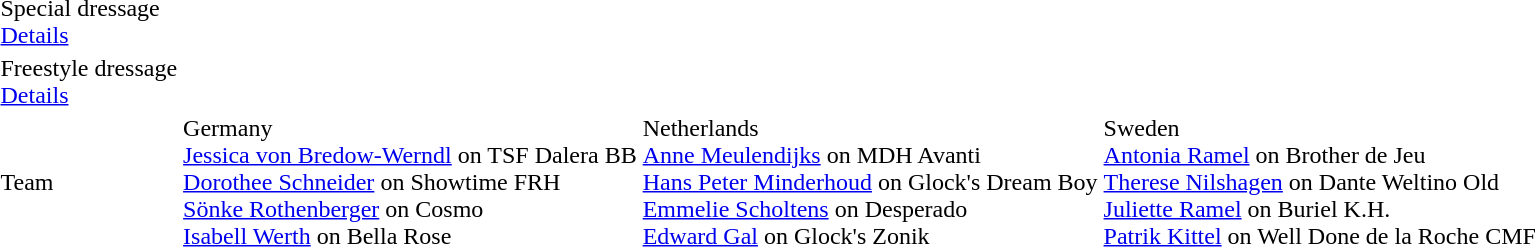<table>
<tr>
<td>Special dressage<br><a href='#'>Details</a></td>
<td></td>
<td></td>
<td></td>
</tr>
<tr>
<td>Freestyle dressage<br><a href='#'>Details</a></td>
<td></td>
<td></td>
<td></td>
</tr>
<tr>
<td>Team</td>
<td> Germany <br><a href='#'>Jessica von Bredow-Werndl</a> on TSF Dalera BB<br><a href='#'>Dorothee Schneider</a> on Showtime FRH<br><a href='#'>Sönke Rothenberger</a> on Cosmo<br><a href='#'>Isabell Werth</a> on Bella Rose</td>
<td> Netherlands <br><a href='#'>Anne Meulendijks</a> on MDH Avanti<br><a href='#'>Hans Peter Minderhoud</a> on Glock's Dream Boy<br><a href='#'>Emmelie Scholtens</a> on Desperado<br><a href='#'>Edward Gal</a> on Glock's Zonik</td>
<td> Sweden <br><a href='#'>Antonia Ramel</a> on Brother de Jeu<br><a href='#'>Therese Nilshagen</a> on Dante Weltino Old<br><a href='#'>Juliette Ramel</a> on Buriel K.H.<br><a href='#'>Patrik Kittel</a> on Well Done de la Roche CMF</td>
</tr>
</table>
